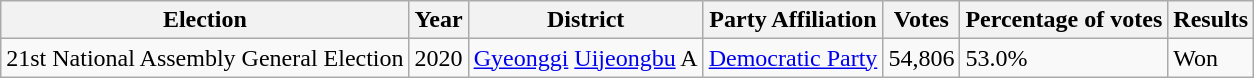<table class="wikitable">
<tr>
<th>Election</th>
<th>Year</th>
<th>District</th>
<th>Party Affiliation</th>
<th>Votes</th>
<th>Percentage of votes</th>
<th>Results</th>
</tr>
<tr>
<td>21st National Assembly General Election</td>
<td>2020</td>
<td><a href='#'>Gyeonggi</a> <a href='#'>Uijeongbu</a> A</td>
<td><a href='#'>Democratic Party</a></td>
<td>54,806</td>
<td>53.0%</td>
<td>Won</td>
</tr>
</table>
